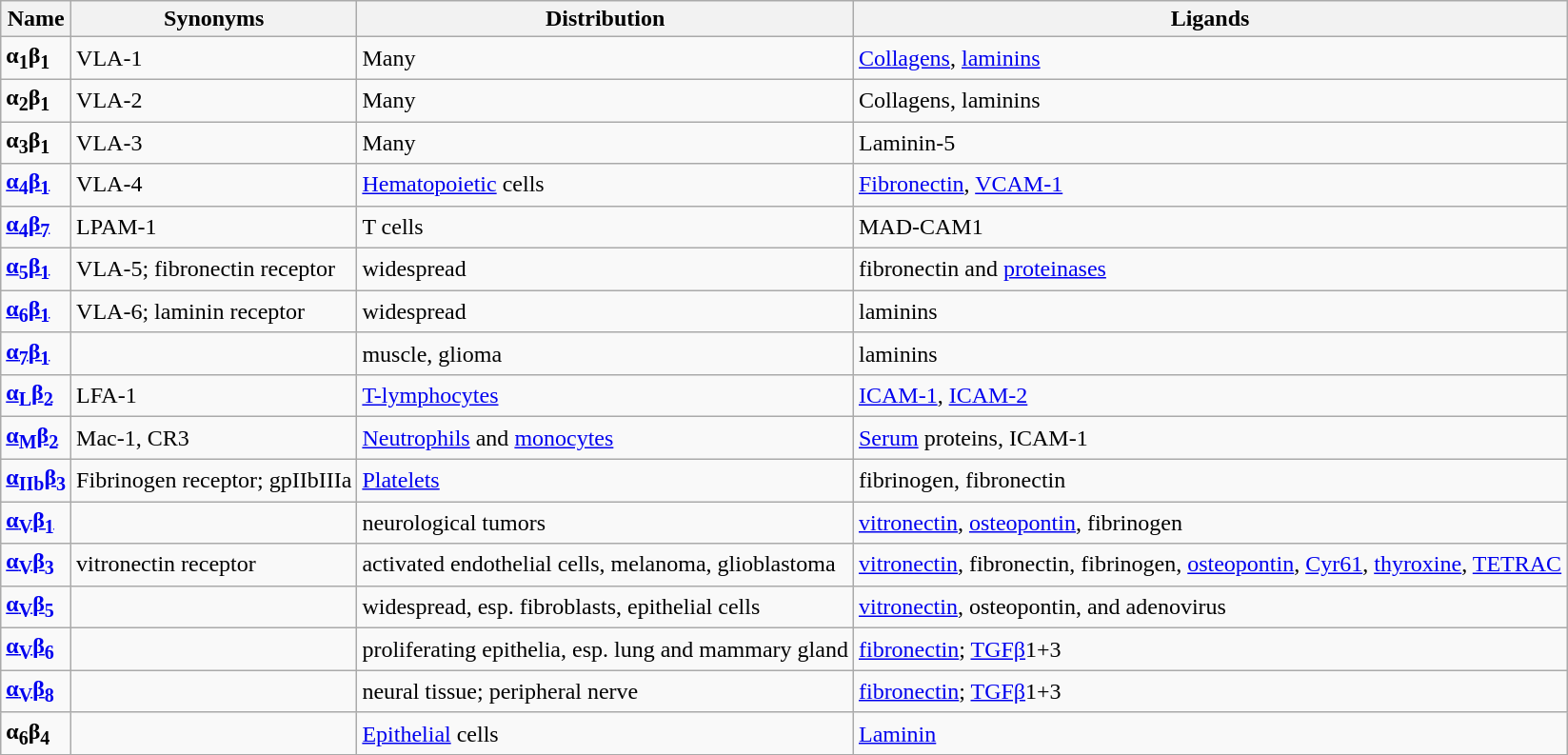<table class="wikitable">
<tr>
<th>Name</th>
<th>Synonyms</th>
<th>Distribution</th>
<th>Ligands</th>
</tr>
<tr>
<td><strong>α<sub>1</sub>β<sub>1</sub></strong></td>
<td>VLA-1</td>
<td>Many</td>
<td><a href='#'>Collagens</a>, <a href='#'>laminins</a></td>
</tr>
<tr>
<td><strong>α<sub>2</sub>β<sub>1</sub></strong></td>
<td>VLA-2</td>
<td>Many</td>
<td>Collagens, laminins</td>
</tr>
<tr>
<td><strong>α<sub>3</sub>β<sub>1</sub></strong></td>
<td>VLA-3</td>
<td>Many</td>
<td>Laminin-5</td>
</tr>
<tr>
<td><strong><a href='#'>α<sub>4</sub>β<sub>1</sub></a></strong></td>
<td>VLA-4</td>
<td><a href='#'>Hematopoietic</a> cells</td>
<td><a href='#'>Fibronectin</a>, <a href='#'>VCAM-1</a></td>
</tr>
<tr>
<td><strong><a href='#'>α<sub>4</sub>β<sub>7</sub></a></strong></td>
<td>LPAM-1</td>
<td>T cells</td>
<td>MAD-CAM1</td>
</tr>
<tr>
<td><strong><a href='#'>α<sub>5</sub>β<sub>1</sub></a></strong></td>
<td>VLA-5; fibronectin receptor</td>
<td>widespread</td>
<td>fibronectin and <a href='#'>proteinases</a></td>
</tr>
<tr>
<td><strong><a href='#'>α<sub>6</sub>β<sub>1</sub></a></strong></td>
<td>VLA-6; laminin receptor</td>
<td>widespread</td>
<td>laminins</td>
</tr>
<tr>
<td><strong><a href='#'>α<sub>7</sub>β<sub>1</sub></a></strong></td>
<td></td>
<td>muscle, glioma</td>
<td>laminins</td>
</tr>
<tr>
<td><strong><a href='#'>α<sub>L</sub>β<sub>2</sub></a></strong></td>
<td>LFA-1</td>
<td><a href='#'>T-lymphocytes</a></td>
<td><a href='#'>ICAM-1</a>, <a href='#'>ICAM-2</a></td>
</tr>
<tr>
<td><strong><a href='#'>α<sub>M</sub>β<sub>2</sub></a></strong></td>
<td>Mac-1, CR3</td>
<td><a href='#'>Neutrophils</a> and <a href='#'>monocytes</a></td>
<td><a href='#'>Serum</a> proteins, ICAM-1</td>
</tr>
<tr>
<td><strong><a href='#'>α<sub>IIb</sub>β<sub>3</sub></a></strong></td>
<td>Fibrinogen receptor; gpIIbIIIa</td>
<td><a href='#'>Platelets</a></td>
<td>fibrinogen, fibronectin</td>
</tr>
<tr>
<td><strong><a href='#'>α<sub>V</sub>β<sub>1</sub></a></strong></td>
<td></td>
<td>neurological tumors</td>
<td><a href='#'>vitronectin</a>, <a href='#'>osteopontin</a>, fibrinogen</td>
</tr>
<tr>
<td><strong><a href='#'>α<sub>V</sub>β<sub>3</sub></a></strong></td>
<td>vitronectin receptor</td>
<td>activated endothelial cells, melanoma, glioblastoma</td>
<td><a href='#'>vitronectin</a>, fibronectin, fibrinogen, <a href='#'>osteopontin</a>, <a href='#'>Cyr61</a>, <a href='#'>thyroxine</a>, <a href='#'>TETRAC</a></td>
</tr>
<tr>
<td><strong><a href='#'>α<sub>V</sub>β<sub>5</sub></a></strong></td>
<td></td>
<td>widespread, esp. fibroblasts, epithelial cells</td>
<td><a href='#'>vitronectin</a>, osteopontin, and adenovirus</td>
</tr>
<tr>
<td><strong><a href='#'>α<sub>V</sub>β<sub>6</sub></a></strong></td>
<td></td>
<td>proliferating epithelia, esp. lung and mammary gland</td>
<td><a href='#'>fibronectin</a>; <a href='#'>TGFβ</a>1+3</td>
</tr>
<tr>
<td><strong><a href='#'>α<sub>V</sub>β<sub>8</sub></a></strong></td>
<td></td>
<td>neural tissue; peripheral nerve</td>
<td><a href='#'>fibronectin</a>; <a href='#'>TGFβ</a>1+3</td>
</tr>
<tr>
<td><strong>α<sub>6</sub>β<sub>4</sub></strong></td>
<td></td>
<td><a href='#'>Epithelial</a> cells</td>
<td><a href='#'>Laminin</a></td>
</tr>
</table>
